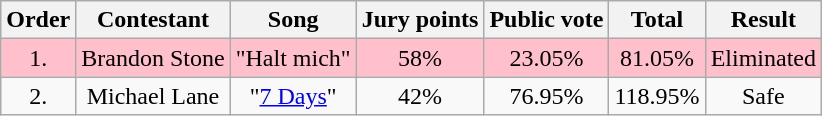<table class="wikitable sortable" style="text-align: center; width: auto;">
<tr class="hintergrundfarbe5">
<th>Order</th>
<th>Contestant</th>
<th>Song</th>
<th>Jury points</th>
<th>Public vote</th>
<th>Total</th>
<th>Result</th>
</tr>
<tr bgcolor=pink>
<td>1.</td>
<td>Brandon Stone</td>
<td>"Halt mich"</td>
<td>58%</td>
<td>23.05%</td>
<td>81.05%</td>
<td>Eliminated</td>
</tr>
<tr>
<td>2.</td>
<td>Michael Lane</td>
<td>"<a href='#'>7 Days</a>"</td>
<td>42%</td>
<td>76.95%</td>
<td>118.95%</td>
<td>Safe</td>
</tr>
</table>
